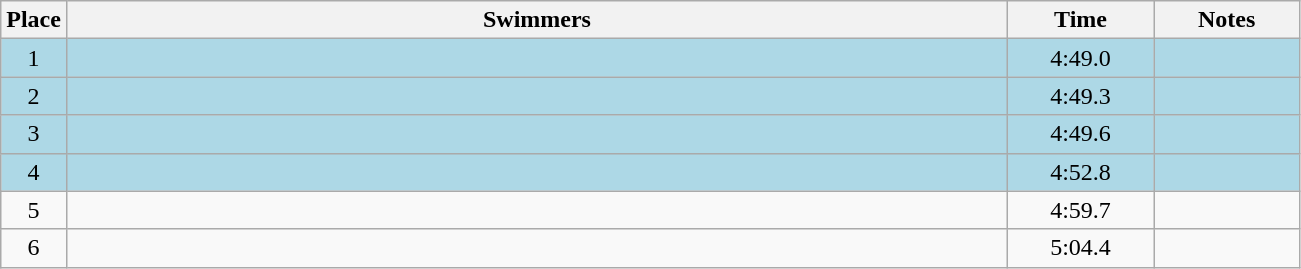<table class=wikitable style="text-align:center">
<tr>
<th>Place</th>
<th width=620>Swimmers</th>
<th width=90>Time</th>
<th width=90>Notes</th>
</tr>
<tr bgcolor=lightblue>
<td>1</td>
<td align=left></td>
<td>4:49.0</td>
<td></td>
</tr>
<tr bgcolor=lightblue>
<td>2</td>
<td align=left></td>
<td>4:49.3</td>
<td></td>
</tr>
<tr bgcolor=lightblue>
<td>3</td>
<td align=left></td>
<td>4:49.6</td>
<td></td>
</tr>
<tr bgcolor=lightblue>
<td>4</td>
<td align=left></td>
<td>4:52.8</td>
<td></td>
</tr>
<tr>
<td>5</td>
<td align=left></td>
<td>4:59.7</td>
<td></td>
</tr>
<tr>
<td>6</td>
<td align=left></td>
<td>5:04.4</td>
<td></td>
</tr>
</table>
